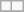<table class="wikitable">
<tr>
<td></td>
<td></td>
</tr>
<tr>
</tr>
</table>
